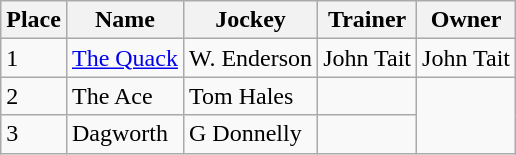<table class="wikitable">
<tr>
<th>Place</th>
<th>Name</th>
<th>Jockey</th>
<th>Trainer</th>
<th>Owner</th>
</tr>
<tr>
<td>1</td>
<td><a href='#'>The Quack</a></td>
<td>W. Enderson</td>
<td>John Tait</td>
<td>John Tait</td>
</tr>
<tr>
<td>2</td>
<td>The Ace</td>
<td>Tom Hales</td>
<td></td>
</tr>
<tr>
<td>3</td>
<td>Dagworth</td>
<td>G Donnelly</td>
<td></td>
</tr>
</table>
